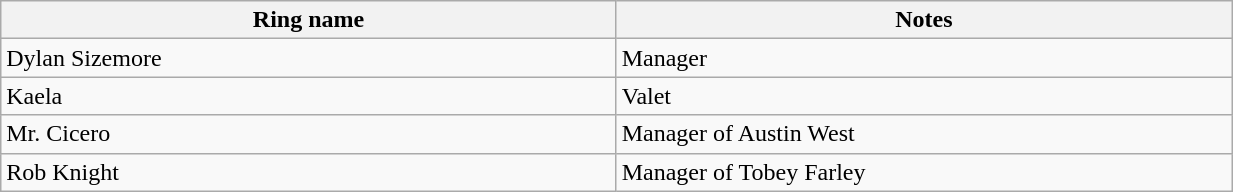<table class="wikitable sortable" align="left center" width="65%">
<tr>
<th width="10%">Ring name</th>
<th width="10%">Notes</th>
</tr>
<tr>
<td>Dylan Sizemore</td>
<td>Manager</td>
</tr>
<tr>
<td>Kaela</td>
<td>Valet</td>
</tr>
<tr>
<td>Mr. Cicero</td>
<td>Manager of Austin West</td>
</tr>
<tr>
<td>Rob Knight</td>
<td>Manager of Tobey Farley</td>
</tr>
</table>
